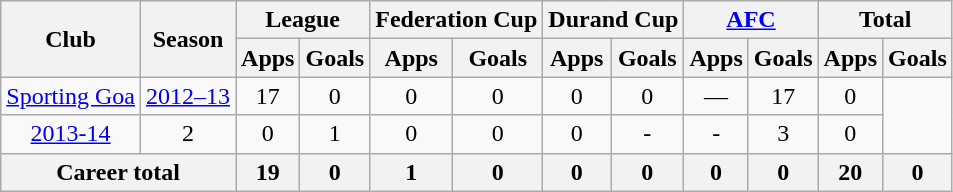<table class="wikitable" style="text-align:center;">
<tr>
<th rowspan="2">Club</th>
<th rowspan="2">Season</th>
<th colspan="2">League</th>
<th colspan="2">Federation Cup</th>
<th colspan="2">Durand Cup</th>
<th colspan="2"><a href='#'>AFC</a></th>
<th colspan="2">Total</th>
</tr>
<tr>
<th>Apps</th>
<th>Goals</th>
<th>Apps</th>
<th>Goals</th>
<th>Apps</th>
<th>Goals</th>
<th>Apps</th>
<th>Goals</th>
<th>Apps</th>
<th>Goals</th>
</tr>
<tr>
<td rowspan="1"><a href='#'>Sporting Goa</a></td>
<td><a href='#'>2012–13</a></td>
<td>17</td>
<td>0</td>
<td>0</td>
<td>0</td>
<td>0</td>
<td>0</td>
<td>—</td>
<td —>17</td>
<td>0</td>
</tr>
<tr>
<td><a href='#'>2013-14</a></td>
<td>2</td>
<td>0</td>
<td>1</td>
<td>0</td>
<td>0</td>
<td>0</td>
<td>-</td>
<td>-</td>
<td>3</td>
<td>0</td>
</tr>
<tr>
<th colspan="2">Career total</th>
<th>19</th>
<th>0</th>
<th>1</th>
<th>0</th>
<th>0</th>
<th>0</th>
<th>0</th>
<th>0</th>
<th>20</th>
<th>0</th>
</tr>
</table>
